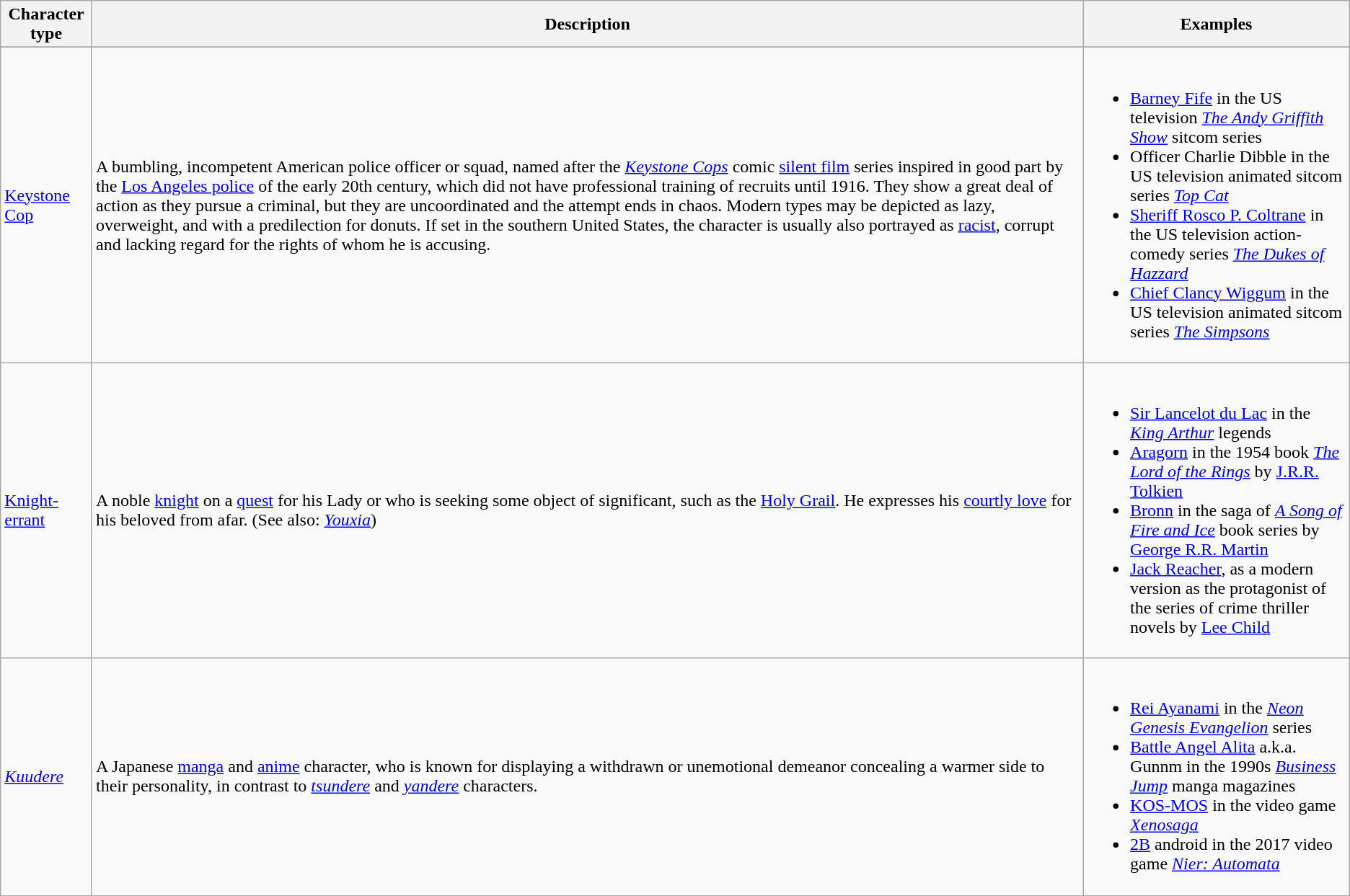<table class="wikitable">
<tr>
<th>Character type</th>
<th>Description</th>
<th>Examples</th>
</tr>
<tr>
</tr>
<tr>
<td><a href='#'>Keystone Cop</a></td>
<td>A bumbling, incompetent American police officer or squad, named after the <em><a href='#'>Keystone Cops</a></em> comic <a href='#'>silent film</a> series inspired in good part by the <a href='#'>Los Angeles police</a> of the early 20th century, which did not have professional training of recruits until 1916. They show a great deal of action as they pursue a criminal, but they are uncoordinated and the attempt ends in chaos. Modern types may be depicted as lazy, overweight, and with a predilection for donuts. If set in the southern United States, the character is usually also portrayed as <a href='#'>racist</a>, corrupt and lacking regard for the rights of whom he is accusing.</td>
<td><br><ul><li><a href='#'>Barney Fife</a> in the US television <em><a href='#'>The Andy Griffith Show</a></em> sitcom series</li><li>Officer Charlie Dibble in the US television animated sitcom series <em><a href='#'>Top Cat</a></em></li><li><a href='#'>Sheriff Rosco P. Coltrane</a> in the US television action-comedy series <em><a href='#'>The Dukes of Hazzard</a></em></li><li><a href='#'>Chief Clancy Wiggum</a> in the US television animated sitcom series <em><a href='#'>The Simpsons</a></em></li></ul></td>
</tr>
<tr>
<td><a href='#'>Knight-errant</a></td>
<td>A noble <a href='#'>knight</a> on a <a href='#'>quest</a> for his Lady or who is seeking some object of significant, such as the <a href='#'>Holy Grail</a>. He expresses his <a href='#'>courtly love</a> for his beloved from afar. (See also: <em><a href='#'>Youxia</a></em>)</td>
<td><br><ul><li><a href='#'>Sir Lancelot du Lac</a> in the <em><a href='#'>King Arthur</a></em> legends</li><li><a href='#'>Aragorn</a> in the 1954 book <em><a href='#'>The Lord of the Rings</a></em> by <a href='#'>J.R.R. Tolkien</a></li><li><a href='#'>Bronn</a> in the saga of <em><a href='#'>A Song of Fire and Ice</a></em> book series by <a href='#'>George R.R. Martin</a></li><li><a href='#'>Jack Reacher</a>, as a modern version as the protagonist of the series of crime thriller novels by <a href='#'>Lee Child</a></li></ul></td>
</tr>
<tr>
<td><em><a href='#'>Kuudere</a></em></td>
<td>A Japanese <a href='#'>manga</a> and <a href='#'>anime</a> character, who is known for displaying a withdrawn or unemotional demeanor concealing a warmer side to their personality, in contrast to <em><a href='#'>tsundere</a></em> and <em><a href='#'>yandere</a></em> characters.</td>
<td><br><ul><li><a href='#'>Rei Ayanami</a> in the <em><a href='#'>Neon Genesis Evangelion</a></em> series</li><li><a href='#'>Battle Angel Alita</a> a.k.a. Gunnm in the 1990s <em><a href='#'>Business Jump</a></em> manga magazines</li><li><a href='#'>KOS-MOS</a> in the video game <em><a href='#'>Xenosaga</a></em></li><li><a href='#'>2B</a> android in the 2017 video game <em><a href='#'>Nier: Automata</a></em></li></ul></td>
</tr>
</table>
